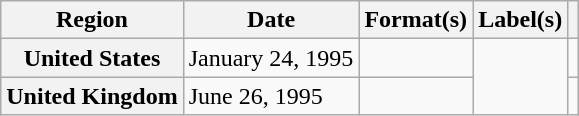<table class="wikitable plainrowheaders">
<tr>
<th scope="col">Region</th>
<th scope="col">Date</th>
<th scope="col">Format(s)</th>
<th scope="col">Label(s)</th>
<th scope="col"></th>
</tr>
<tr>
<th scope="row">United States</th>
<td>January 24, 1995</td>
<td></td>
<td rowspan="2"></td>
<td></td>
</tr>
<tr>
<th scope="row">United Kingdom</th>
<td>June 26, 1995</td>
<td></td>
<td></td>
</tr>
</table>
